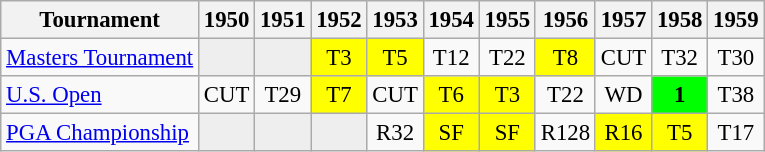<table class="wikitable" style="font-size:95%;text-align:center;">
<tr>
<th>Tournament</th>
<th>1950</th>
<th>1951</th>
<th>1952</th>
<th>1953</th>
<th>1954</th>
<th>1955</th>
<th>1956</th>
<th>1957</th>
<th>1958</th>
<th>1959</th>
</tr>
<tr>
<td align=left><a href='#'>Masters Tournament</a></td>
<td style="background:#eeeeee;"></td>
<td style="background:#eeeeee;"></td>
<td style="background:yellow;">T3</td>
<td style="background:yellow;">T5</td>
<td>T12</td>
<td>T22</td>
<td style="background:yellow;">T8</td>
<td>CUT</td>
<td>T32</td>
<td>T30</td>
</tr>
<tr>
<td align=left><a href='#'>U.S. Open</a></td>
<td>CUT</td>
<td>T29</td>
<td style="background:yellow;">T7</td>
<td>CUT</td>
<td style="background:yellow;">T6</td>
<td style="background:yellow;">T3</td>
<td>T22</td>
<td>WD</td>
<td style="background:lime;"><strong>1</strong></td>
<td>T38</td>
</tr>
<tr>
<td align=left><a href='#'>PGA Championship</a></td>
<td style="background:#eeeeee;"></td>
<td style="background:#eeeeee;"></td>
<td style="background:#eeeeee;"></td>
<td>R32</td>
<td style="background:yellow;">SF</td>
<td style="background:yellow;">SF</td>
<td>R128</td>
<td style="background:yellow;">R16</td>
<td style="background:yellow;">T5</td>
<td>T17</td>
</tr>
</table>
